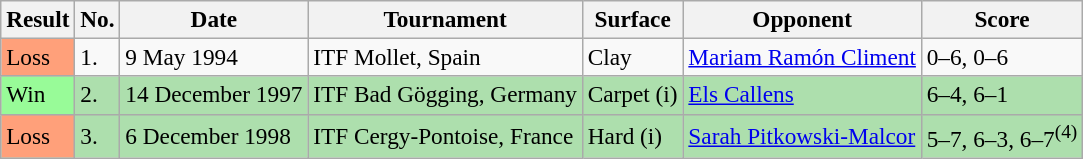<table class="sortable wikitable" style="font-size:97%;">
<tr>
<th>Result</th>
<th>No.</th>
<th>Date</th>
<th>Tournament</th>
<th>Surface</th>
<th>Opponent</th>
<th class="unsortable">Score</th>
</tr>
<tr>
<td style="background:#ffa07a;">Loss</td>
<td>1.</td>
<td>9 May 1994</td>
<td>ITF Mollet, Spain</td>
<td>Clay</td>
<td> <a href='#'>Mariam Ramón Climent</a></td>
<td>0–6, 0–6</td>
</tr>
<tr style="background:#addfad;">
<td style="background:#98fb98;">Win</td>
<td>2.</td>
<td>14 December 1997</td>
<td>ITF Bad Gögging, Germany</td>
<td>Carpet (i)</td>
<td> <a href='#'>Els Callens</a></td>
<td>6–4, 6–1</td>
</tr>
<tr bgcolor="#ADDFAD">
<td style="background:#ffa07a;">Loss</td>
<td>3.</td>
<td>6 December 1998</td>
<td>ITF Cergy-Pontoise, France</td>
<td>Hard (i)</td>
<td> <a href='#'>Sarah Pitkowski-Malcor</a></td>
<td>5–7, 6–3, 6–7<sup>(4)</sup></td>
</tr>
</table>
